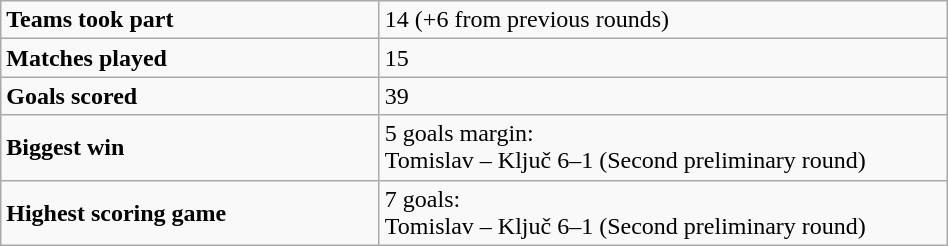<table class="wikitable" style="width:50%">
<tr>
<td style="width:40%"><strong>Teams took part</strong></td>
<td>14 (+6 from previous rounds)</td>
</tr>
<tr>
<td><strong>Matches played</strong></td>
<td>15</td>
</tr>
<tr>
<td><strong>Goals scored</strong></td>
<td>39</td>
</tr>
<tr>
<td><strong>Biggest win</strong></td>
<td>5 goals margin:<br>Tomislav – Ključ 6–1 (Second preliminary round)</td>
</tr>
<tr>
<td><strong>Highest scoring game</strong></td>
<td>7 goals:<br>Tomislav – Ključ 6–1 (Second preliminary round)</td>
</tr>
</table>
